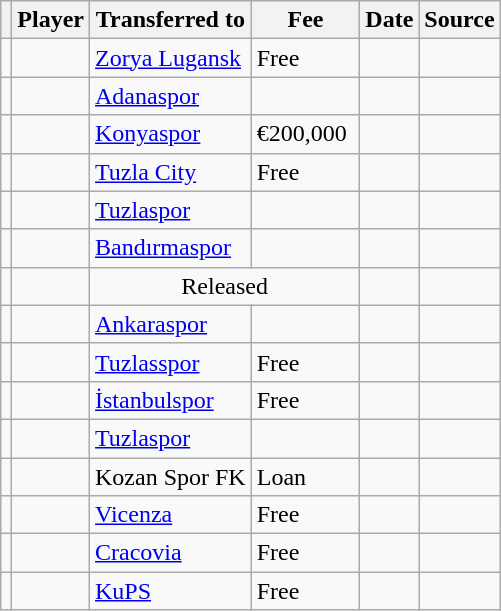<table class="wikitable plainrowheaders sortable">
<tr>
<th></th>
<th scope="col">Player</th>
<th>Transferred to</th>
<th style="width: 65px;">Fee</th>
<th scope="col">Date</th>
<th scope="col">Source</th>
</tr>
<tr>
<td align=center></td>
<td></td>
<td> <a href='#'>Zorya Lugansk</a></td>
<td>Free</td>
<td></td>
<td></td>
</tr>
<tr>
<td align=center></td>
<td></td>
<td> <a href='#'>Adanaspor</a></td>
<td></td>
<td></td>
<td></td>
</tr>
<tr>
<td align=center></td>
<td></td>
<td> <a href='#'>Konyaspor</a></td>
<td>€200,000</td>
<td></td>
<td></td>
</tr>
<tr>
<td align=center></td>
<td></td>
<td> <a href='#'>Tuzla City</a></td>
<td>Free</td>
<td></td>
<td></td>
</tr>
<tr>
<td align=center></td>
<td></td>
<td> <a href='#'>Tuzlaspor</a></td>
<td></td>
<td></td>
<td></td>
</tr>
<tr>
<td align=center></td>
<td></td>
<td> <a href='#'>Bandırmaspor</a></td>
<td></td>
<td></td>
<td></td>
</tr>
<tr>
<td align=center></td>
<td></td>
<td colspan="2" style="text-align: center;">Released</td>
<td></td>
<td></td>
</tr>
<tr>
<td align=center></td>
<td></td>
<td> <a href='#'>Ankaraspor</a></td>
<td></td>
<td></td>
<td></td>
</tr>
<tr>
<td align=center></td>
<td></td>
<td> <a href='#'>Tuzlasspor</a></td>
<td>Free</td>
<td></td>
<td></td>
</tr>
<tr>
<td align=center></td>
<td></td>
<td> <a href='#'>İstanbulspor</a></td>
<td>Free</td>
<td></td>
<td></td>
</tr>
<tr>
<td align=center></td>
<td></td>
<td> <a href='#'>Tuzlaspor</a></td>
<td></td>
<td></td>
<td></td>
</tr>
<tr>
<td align=center></td>
<td></td>
<td> Kozan Spor FK</td>
<td>Loan</td>
<td></td>
<td></td>
</tr>
<tr>
<td align=center></td>
<td></td>
<td> <a href='#'>Vicenza</a></td>
<td>Free</td>
<td></td>
<td></td>
</tr>
<tr>
<td align=center></td>
<td></td>
<td> <a href='#'>Cracovia</a></td>
<td>Free</td>
<td></td>
<td></td>
</tr>
<tr>
<td align=center></td>
<td></td>
<td> <a href='#'>KuPS</a></td>
<td>Free</td>
<td></td>
<td></td>
</tr>
</table>
